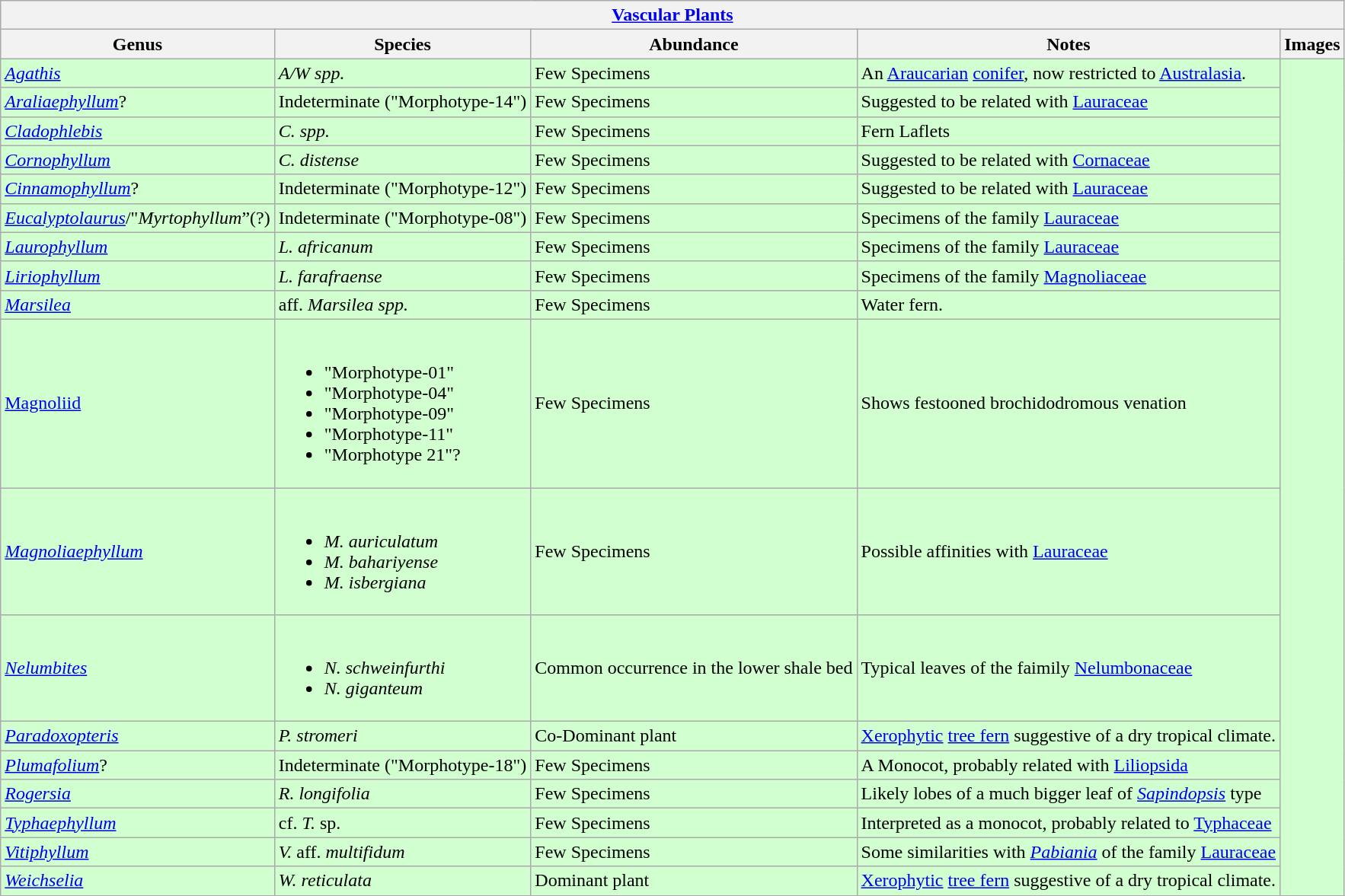<table class="wikitable" align="center">
<tr>
<th colspan="7" align="center"><strong><a href='#'>Vascular Plants</a></strong></th>
</tr>
<tr>
<th>Genus</th>
<th>Species</th>
<th>Abundance</th>
<th>Notes</th>
<th>Images</th>
</tr>
<tr>
<td style="background:#D1FFCF;"><em><a href='#'>Agathis</a></em></td>
<td style="background:#D1FFCF;"><em>A/W spp.</em></td>
<td style="background:#D1FFCF;">Few Specimens</td>
<td style="background:#D1FFCF;">An <a href='#'>Araucarian</a> <a href='#'>conifer</a>, now restricted to <a href='#'>Australasia</a>.</td>
<td rowspan="18" style="background:#D1FFCF;"><br>

</td>
</tr>
<tr>
<td style="background:#D1FFCF;"><em><a href='#'>Araliaephyllum</a></em>?</td>
<td style="background:#D1FFCF;">Indeterminate ("Morphotype-14")</td>
<td style="background:#D1FFCF;">Few Specimens</td>
<td style="background:#D1FFCF;">Suggested to be related with <a href='#'>Lauraceae</a></td>
</tr>
<tr>
<td style="background:#D1FFCF;"><em><a href='#'>Cladophlebis</a></em></td>
<td style="background:#D1FFCF;"><em>C. spp.</em></td>
<td style="background:#D1FFCF;">Few Specimens</td>
<td style="background:#D1FFCF;">Fern Laflets</td>
</tr>
<tr>
<td style="background:#D1FFCF;"><em><a href='#'>Cornophyllum</a></em></td>
<td style="background:#D1FFCF;"><em>C. distense</em></td>
<td style="background:#D1FFCF;">Few Specimens</td>
<td style="background:#D1FFCF;">Suggested to be related with <a href='#'>Cornaceae</a></td>
</tr>
<tr>
<td style="background:#D1FFCF;"><em><a href='#'>Cinnamophyllum</a></em>?<em></em></td>
<td style="background:#D1FFCF;">Indeterminate ("Morphotype-12")</td>
<td style="background:#D1FFCF;">Few Specimens</td>
<td style="background:#D1FFCF;">Suggested to be related with <a href='#'>Lauraceae</a></td>
</tr>
<tr>
<td style="background:#D1FFCF;"><em><a href='#'>Eucalyptolaurus</a></em>/"<em>Myrtophyllum</em>”(?)</td>
<td style="background:#D1FFCF;">Indeterminate ("Morphotype-08")</td>
<td style="background:#D1FFCF;">Few Specimens</td>
<td style="background:#D1FFCF;">Specimens of the family <a href='#'>Lauraceae</a></td>
</tr>
<tr>
<td style="background:#D1FFCF;"><em><a href='#'>Laurophyllum</a></em></td>
<td style="background:#D1FFCF;"><em>L. africanum</em></td>
<td style="background:#D1FFCF;">Few Specimens</td>
<td style="background:#D1FFCF;">Specimens of the family <a href='#'>Lauraceae</a></td>
</tr>
<tr>
<td style="background:#D1FFCF;"><em><a href='#'>Liriophyllum</a></em></td>
<td style="background:#D1FFCF;"><em>L. farafraense</em></td>
<td style="background:#D1FFCF;">Few Specimens</td>
<td style="background:#D1FFCF;">Specimens of the family <a href='#'>Magnoliaceae</a></td>
</tr>
<tr>
<td style="background:#D1FFCF;"><em><a href='#'>Marsilea</a></em></td>
<td style="background:#D1FFCF;">aff. <em>Marsilea spp.</em></td>
<td style="background:#D1FFCF;">Few Specimens</td>
<td style="background:#D1FFCF;">Water fern.</td>
</tr>
<tr>
<td style="background:#D1FFCF;"><a href='#'>Magnoliid</a></td>
<td style="background:#D1FFCF;"><br><ul><li>"Morphotype-01"</li><li>"Morphotype-04"</li><li>"Morphotype-09"</li><li>"Morphotype-11"</li><li>"Morphotype 21"?</li></ul></td>
<td style="background:#D1FFCF;">Few Specimens</td>
<td style="background:#D1FFCF;">Shows festooned brochidodromous venation</td>
</tr>
<tr>
<td style="background:#D1FFCF;"><em><a href='#'>Magnoliaephyllum</a></em></td>
<td style="background:#D1FFCF;"><br><ul><li><em>M. auriculatum</em></li><li><em>M. bahariyense</em></li><li><em>M. isbergiana</em></li></ul></td>
<td style="background:#D1FFCF;">Few Specimens</td>
<td style="background:#D1FFCF;">Possible affinities with <a href='#'>Lauraceae</a></td>
</tr>
<tr>
<td style="background:#D1FFCF;"><em><a href='#'>Nelumbites</a></em></td>
<td style="background:#D1FFCF;"><br><ul><li><em>N. schweinfurthi</em></li><li><em>N. giganteum</em></li></ul></td>
<td style="background:#D1FFCF;">Common occurrence in the lower shale bed</td>
<td style="background:#D1FFCF;">Typical leaves of the faimily <a href='#'>Nelumbonaceae</a></td>
</tr>
<tr>
<td style="background:#D1FFCF;"><em><a href='#'>Paradoxopteris</a></em></td>
<td style="background:#D1FFCF;"><em>P. stromeri</em></td>
<td style="background:#D1FFCF;">Co-Dominant plant</td>
<td style="background:#D1FFCF;"><a href='#'>Xerophytic</a> <a href='#'>tree fern</a> suggestive of a dry tropical climate.</td>
</tr>
<tr>
<td style="background:#D1FFCF;"><em><a href='#'>Plumafolium</a></em>?</td>
<td style="background:#D1FFCF;">Indeterminate ("Morphotype-18")</td>
<td style="background:#D1FFCF;">Few Specimens</td>
<td style="background:#D1FFCF;">A Monocot, probably related with <a href='#'>Liliopsida</a></td>
</tr>
<tr>
<td style="background:#D1FFCF;"><em><a href='#'>Rogersia</a></em></td>
<td style="background:#D1FFCF;"><em>R. longifolia</em></td>
<td style="background:#D1FFCF;">Few Specimens</td>
<td style="background:#D1FFCF;">Likely lobes of a much bigger leaf of <em><a href='#'>Sapindopsis</a></em> type</td>
</tr>
<tr>
<td style="background:#D1FFCF;"><em><a href='#'>Typhaephyllum</a></em></td>
<td style="background:#D1FFCF;">cf. <em>T.</em> sp.</td>
<td style="background:#D1FFCF;">Few Specimens</td>
<td style="background:#D1FFCF;">Interpreted as a monocot, probably related to <a href='#'>Typhaceae</a></td>
</tr>
<tr>
<td style="background:#D1FFCF;"><em><a href='#'>Vitiphyllum</a></em></td>
<td style="background:#D1FFCF;"><em>V.</em> aff. <em>multifidum</em></td>
<td style="background:#D1FFCF;">Few Specimens</td>
<td style="background:#D1FFCF;">Some similarities with <em><a href='#'>Pabiania</a></em> of the family <a href='#'>Lauraceae</a></td>
</tr>
<tr>
<td style="background:#D1FFCF;"><em><a href='#'>Weichselia</a></em></td>
<td style="background:#D1FFCF;"><em>W. reticulata</em></td>
<td style="background:#D1FFCF;">Dominant plant</td>
<td style="background:#D1FFCF;"><a href='#'>Xerophytic</a> <a href='#'>tree fern</a> suggestive of a dry tropical climate.</td>
</tr>
<tr>
</tr>
</table>
